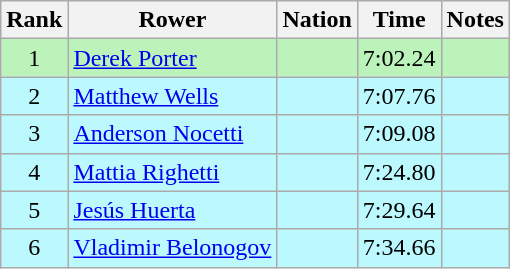<table class="wikitable sortable" style="text-align:center">
<tr>
<th>Rank</th>
<th>Rower</th>
<th>Nation</th>
<th>Time</th>
<th>Notes</th>
</tr>
<tr bgcolor=bbf3bb>
<td>1</td>
<td align=left><a href='#'>Derek Porter</a></td>
<td align=left></td>
<td>7:02.24</td>
<td></td>
</tr>
<tr bgcolor=bbf9ff>
<td>2</td>
<td align=left><a href='#'>Matthew Wells</a></td>
<td align=left></td>
<td>7:07.76</td>
<td></td>
</tr>
<tr bgcolor=bbf9ff>
<td>3</td>
<td align=left><a href='#'>Anderson Nocetti</a></td>
<td align=left></td>
<td>7:09.08</td>
<td></td>
</tr>
<tr bgcolor=bbf9ff>
<td>4</td>
<td align=left><a href='#'>Mattia Righetti</a></td>
<td align=left></td>
<td>7:24.80</td>
<td></td>
</tr>
<tr bgcolor=bbf9ff>
<td>5</td>
<td align=left><a href='#'>Jesús Huerta</a></td>
<td align=left></td>
<td>7:29.64</td>
<td></td>
</tr>
<tr bgcolor=bbf9ff>
<td>6</td>
<td align=left><a href='#'>Vladimir Belonogov</a></td>
<td align=left></td>
<td>7:34.66</td>
<td></td>
</tr>
</table>
